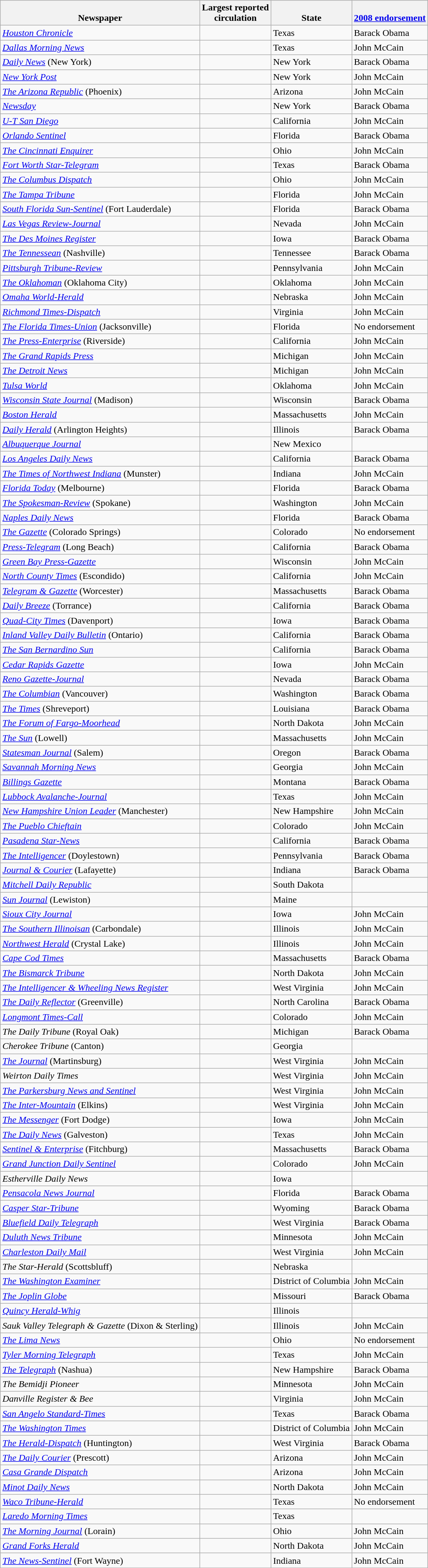<table class="wikitable sortable">
<tr valign=bottom>
<th>Newspaper</th>
<th>Largest reported<br>circulation</th>
<th>State</th>
<th><a href='#'>2008 endorsement</a></th>
</tr>
<tr>
<td><em><a href='#'>Houston Chronicle</a></em></td>
<td></td>
<td>Texas</td>
<td>Barack Obama</td>
</tr>
<tr>
<td><em><a href='#'>Dallas Morning News</a></em></td>
<td></td>
<td>Texas</td>
<td>John McCain</td>
</tr>
<tr>
<td><em><a href='#'>Daily News</a></em> (New York)</td>
<td></td>
<td>New York</td>
<td>Barack Obama</td>
</tr>
<tr>
<td><em><a href='#'>New York Post</a></em></td>
<td></td>
<td>New York</td>
<td>John McCain</td>
</tr>
<tr>
<td><em><a href='#'>The Arizona Republic</a></em> (Phoenix)</td>
<td></td>
<td>Arizona</td>
<td>John McCain</td>
</tr>
<tr>
<td><em><a href='#'>Newsday</a></em></td>
<td></td>
<td>New York</td>
<td>Barack Obama</td>
</tr>
<tr>
<td><em><a href='#'>U-T San Diego</a></em></td>
<td></td>
<td>California</td>
<td>John McCain</td>
</tr>
<tr>
<td><em><a href='#'>Orlando Sentinel</a></em></td>
<td></td>
<td>Florida</td>
<td>Barack Obama</td>
</tr>
<tr>
<td><em><a href='#'>The Cincinnati Enquirer</a></em></td>
<td></td>
<td>Ohio</td>
<td>John McCain</td>
</tr>
<tr>
<td><em><a href='#'>Fort Worth Star-Telegram</a></em></td>
<td></td>
<td>Texas</td>
<td>Barack Obama</td>
</tr>
<tr>
<td><em><a href='#'>The Columbus Dispatch</a></em></td>
<td></td>
<td>Ohio</td>
<td>John McCain</td>
</tr>
<tr>
<td><em><a href='#'>The Tampa Tribune</a></em></td>
<td></td>
<td>Florida</td>
<td>John McCain</td>
</tr>
<tr>
<td><em><a href='#'>South Florida Sun-Sentinel</a></em> (Fort Lauderdale)</td>
<td></td>
<td>Florida</td>
<td>Barack Obama</td>
</tr>
<tr>
<td><em><a href='#'>Las Vegas Review-Journal</a></em></td>
<td></td>
<td>Nevada</td>
<td>John McCain</td>
</tr>
<tr>
<td><em><a href='#'>The Des Moines Register</a></em></td>
<td></td>
<td>Iowa</td>
<td>Barack Obama</td>
</tr>
<tr>
<td><em><a href='#'>The Tennessean</a></em> (Nashville)</td>
<td></td>
<td>Tennessee</td>
<td>Barack Obama</td>
</tr>
<tr>
<td><em><a href='#'>Pittsburgh Tribune-Review</a></em></td>
<td></td>
<td>Pennsylvania</td>
<td>John McCain</td>
</tr>
<tr>
<td><em><a href='#'>The Oklahoman</a></em> (Oklahoma City)</td>
<td></td>
<td>Oklahoma</td>
<td>John McCain</td>
</tr>
<tr>
<td><em><a href='#'>Omaha World-Herald</a></em></td>
<td></td>
<td>Nebraska</td>
<td>John McCain</td>
</tr>
<tr>
<td><em><a href='#'>Richmond Times-Dispatch</a></em></td>
<td></td>
<td>Virginia</td>
<td>John McCain</td>
</tr>
<tr>
<td><em><a href='#'>The Florida Times-Union</a></em> (Jacksonville)</td>
<td></td>
<td>Florida</td>
<td>No endorsement</td>
</tr>
<tr>
<td><em><a href='#'>The Press-Enterprise</a></em> (Riverside)</td>
<td></td>
<td>California</td>
<td>John McCain</td>
</tr>
<tr>
<td><em><a href='#'>The Grand Rapids Press</a></em></td>
<td></td>
<td>Michigan</td>
<td>John McCain</td>
</tr>
<tr>
<td><em><a href='#'>The Detroit News</a></em></td>
<td></td>
<td>Michigan</td>
<td>John McCain</td>
</tr>
<tr>
<td><em><a href='#'>Tulsa World</a></em></td>
<td></td>
<td>Oklahoma</td>
<td>John McCain</td>
</tr>
<tr>
<td><em><a href='#'>Wisconsin State Journal</a></em> (Madison)</td>
<td></td>
<td>Wisconsin</td>
<td>Barack Obama</td>
</tr>
<tr>
<td><em><a href='#'>Boston Herald</a></em></td>
<td></td>
<td>Massachusetts</td>
<td>John McCain</td>
</tr>
<tr>
<td><em><a href='#'>Daily Herald</a></em> (Arlington Heights)</td>
<td></td>
<td>Illinois</td>
<td>Barack Obama</td>
</tr>
<tr>
<td><em><a href='#'>Albuquerque Journal</a></em></td>
<td></td>
<td>New Mexico</td>
<td></td>
</tr>
<tr>
<td><em><a href='#'>Los Angeles Daily News</a></em></td>
<td></td>
<td>California</td>
<td>Barack Obama</td>
</tr>
<tr>
<td><em><a href='#'>The Times of Northwest Indiana</a></em> (Munster)</td>
<td></td>
<td>Indiana</td>
<td>John McCain</td>
</tr>
<tr>
<td><em><a href='#'>Florida Today</a></em> (Melbourne)</td>
<td></td>
<td>Florida</td>
<td>Barack Obama</td>
</tr>
<tr>
<td><em><a href='#'>The Spokesman-Review</a></em> (Spokane)</td>
<td></td>
<td>Washington</td>
<td>John McCain</td>
</tr>
<tr>
<td><em><a href='#'>Naples Daily News</a></em></td>
<td></td>
<td>Florida</td>
<td>Barack Obama</td>
</tr>
<tr>
<td><em><a href='#'>The Gazette</a></em> (Colorado Springs)</td>
<td></td>
<td>Colorado</td>
<td>No endorsement</td>
</tr>
<tr>
<td><em><a href='#'>Press-Telegram</a></em> (Long Beach)</td>
<td></td>
<td>California</td>
<td>Barack Obama</td>
</tr>
<tr>
<td><em><a href='#'>Green Bay Press-Gazette</a></em></td>
<td></td>
<td>Wisconsin</td>
<td>John McCain</td>
</tr>
<tr>
<td><em><a href='#'>North County Times</a></em> (Escondido)</td>
<td></td>
<td>California</td>
<td>John McCain</td>
</tr>
<tr>
<td><em><a href='#'>Telegram & Gazette</a></em> (Worcester)</td>
<td></td>
<td>Massachusetts</td>
<td>Barack Obama</td>
</tr>
<tr>
<td><em><a href='#'>Daily Breeze</a></em> (Torrance)</td>
<td></td>
<td>California</td>
<td>Barack Obama</td>
</tr>
<tr>
<td><em><a href='#'>Quad-City Times</a></em> (Davenport)</td>
<td></td>
<td>Iowa</td>
<td>Barack Obama</td>
</tr>
<tr>
<td><em><a href='#'>Inland Valley Daily Bulletin</a></em> (Ontario)</td>
<td></td>
<td>California</td>
<td>Barack Obama</td>
</tr>
<tr>
<td><em><a href='#'>The San Bernardino Sun</a></em></td>
<td></td>
<td>California</td>
<td>Barack Obama</td>
</tr>
<tr>
<td><em><a href='#'>Cedar Rapids Gazette</a></em></td>
<td></td>
<td>Iowa</td>
<td>John McCain</td>
</tr>
<tr>
<td><em><a href='#'>Reno Gazette-Journal</a></em></td>
<td></td>
<td>Nevada</td>
<td>Barack Obama</td>
</tr>
<tr>
<td><em><a href='#'>The Columbian</a></em> (Vancouver)</td>
<td></td>
<td>Washington</td>
<td>Barack Obama</td>
</tr>
<tr>
<td><em><a href='#'>The Times</a></em> (Shreveport)</td>
<td></td>
<td>Louisiana</td>
<td>Barack Obama</td>
</tr>
<tr>
<td><em><a href='#'>The Forum of Fargo-Moorhead</a></em></td>
<td></td>
<td>North Dakota</td>
<td>John McCain</td>
</tr>
<tr>
<td><em><a href='#'>The Sun</a></em> (Lowell)</td>
<td></td>
<td>Massachusetts</td>
<td>John McCain</td>
</tr>
<tr>
<td><em><a href='#'>Statesman Journal</a></em> (Salem)</td>
<td></td>
<td>Oregon</td>
<td>Barack Obama</td>
</tr>
<tr>
<td><em><a href='#'>Savannah Morning News</a></em></td>
<td></td>
<td>Georgia</td>
<td>John McCain</td>
</tr>
<tr>
<td><em><a href='#'>Billings Gazette</a></em></td>
<td></td>
<td>Montana</td>
<td>Barack Obama</td>
</tr>
<tr>
<td><em><a href='#'>Lubbock Avalanche-Journal</a></em></td>
<td></td>
<td>Texas</td>
<td>John McCain</td>
</tr>
<tr>
<td><em><a href='#'>New Hampshire Union Leader</a></em> (Manchester)</td>
<td></td>
<td>New Hampshire</td>
<td>John McCain</td>
</tr>
<tr>
<td><em><a href='#'>The Pueblo Chieftain</a></em></td>
<td></td>
<td>Colorado</td>
<td>John McCain</td>
</tr>
<tr>
<td><em><a href='#'>Pasadena Star-News</a></em></td>
<td></td>
<td>California</td>
<td>Barack Obama</td>
</tr>
<tr>
<td><em><a href='#'>The Intelligencer</a></em> (Doylestown)</td>
<td></td>
<td>Pennsylvania</td>
<td>Barack Obama</td>
</tr>
<tr>
<td><em><a href='#'>Journal & Courier</a></em> (Lafayette)</td>
<td></td>
<td>Indiana</td>
<td>Barack Obama</td>
</tr>
<tr>
<td><em><a href='#'>Mitchell Daily Republic</a></em></td>
<td></td>
<td>South Dakota</td>
<td></td>
</tr>
<tr>
<td><em><a href='#'>Sun Journal</a></em> (Lewiston)</td>
<td></td>
<td>Maine</td>
<td></td>
</tr>
<tr>
<td><em><a href='#'>Sioux City Journal</a></em></td>
<td></td>
<td>Iowa</td>
<td>John McCain</td>
</tr>
<tr>
<td><em><a href='#'>The Southern Illinoisan</a></em> (Carbondale)</td>
<td></td>
<td>Illinois</td>
<td>John McCain</td>
</tr>
<tr>
<td><em><a href='#'>Northwest Herald</a></em> (Crystal Lake)</td>
<td></td>
<td>Illinois</td>
<td>John McCain</td>
</tr>
<tr>
<td><em><a href='#'>Cape Cod Times</a></em></td>
<td></td>
<td>Massachusetts</td>
<td>Barack Obama</td>
</tr>
<tr>
<td><em><a href='#'>The Bismarck Tribune</a></em></td>
<td></td>
<td>North Dakota</td>
<td>John McCain</td>
</tr>
<tr>
<td><em><a href='#'>The Intelligencer & Wheeling News Register</a></em></td>
<td></td>
<td>West Virginia</td>
<td>John McCain</td>
</tr>
<tr>
<td><em><a href='#'>The Daily Reflector</a></em> (Greenville)</td>
<td></td>
<td>North Carolina</td>
<td>Barack Obama</td>
</tr>
<tr>
<td><em><a href='#'>Longmont Times-Call</a></em></td>
<td></td>
<td>Colorado</td>
<td>John McCain</td>
</tr>
<tr>
<td><em>The Daily Tribune</em> (Royal Oak)</td>
<td></td>
<td>Michigan</td>
<td>Barack Obama</td>
</tr>
<tr>
<td><em>Cherokee Tribune</em> (Canton)</td>
<td></td>
<td>Georgia</td>
<td></td>
</tr>
<tr>
<td><em><a href='#'>The Journal</a></em> (Martinsburg)</td>
<td></td>
<td>West Virginia</td>
<td>John McCain</td>
</tr>
<tr>
<td><em>Weirton Daily Times</em></td>
<td></td>
<td>West Virginia</td>
<td>John McCain</td>
</tr>
<tr>
<td><em><a href='#'>The Parkersburg News and Sentinel</a></em></td>
<td></td>
<td>West Virginia</td>
<td>John McCain</td>
</tr>
<tr>
<td><em><a href='#'>The Inter-Mountain</a></em> (Elkins)</td>
<td></td>
<td>West Virginia</td>
<td>John McCain</td>
</tr>
<tr>
<td><em><a href='#'>The Messenger</a></em> (Fort Dodge)</td>
<td></td>
<td>Iowa</td>
<td>John McCain</td>
</tr>
<tr>
<td><em><a href='#'>The Daily News</a></em> (Galveston)</td>
<td></td>
<td>Texas</td>
<td>John McCain</td>
</tr>
<tr>
<td><em><a href='#'>Sentinel & Enterprise</a></em> (Fitchburg)</td>
<td></td>
<td>Massachusetts</td>
<td>Barack Obama</td>
</tr>
<tr>
<td><em><a href='#'>Grand Junction Daily Sentinel</a></em></td>
<td></td>
<td>Colorado</td>
<td>John McCain</td>
</tr>
<tr>
<td><em>Estherville Daily News</em></td>
<td></td>
<td>Iowa</td>
<td></td>
</tr>
<tr>
<td><em><a href='#'>Pensacola News Journal</a></em></td>
<td></td>
<td>Florida</td>
<td>Barack Obama</td>
</tr>
<tr>
<td><em><a href='#'>Casper Star-Tribune</a></em></td>
<td></td>
<td>Wyoming</td>
<td>Barack Obama</td>
</tr>
<tr>
<td><em><a href='#'>Bluefield Daily Telegraph</a></em></td>
<td></td>
<td>West Virginia</td>
<td>Barack Obama</td>
</tr>
<tr>
<td><em><a href='#'>Duluth News Tribune</a></em></td>
<td></td>
<td>Minnesota</td>
<td>John McCain</td>
</tr>
<tr>
<td><em><a href='#'>Charleston Daily Mail</a></em></td>
<td></td>
<td>West Virginia</td>
<td>John McCain</td>
</tr>
<tr>
<td><em>The Star-Herald</em> (Scottsbluff)</td>
<td></td>
<td>Nebraska</td>
<td></td>
</tr>
<tr>
<td><em><a href='#'>The Washington Examiner</a></em></td>
<td></td>
<td>District of Columbia</td>
<td>John McCain</td>
</tr>
<tr>
<td><em><a href='#'>The Joplin Globe</a></em></td>
<td></td>
<td>Missouri</td>
<td>Barack Obama</td>
</tr>
<tr>
<td><em><a href='#'>Quincy Herald-Whig</a></em></td>
<td></td>
<td>Illinois</td>
<td></td>
</tr>
<tr>
<td><em>Sauk Valley Telegraph & Gazette</em> (Dixon & Sterling)</td>
<td></td>
<td>Illinois</td>
<td>John McCain</td>
</tr>
<tr>
<td><em><a href='#'>The Lima News</a></em></td>
<td></td>
<td>Ohio</td>
<td>No endorsement</td>
</tr>
<tr>
<td><em><a href='#'>Tyler Morning Telegraph</a></em></td>
<td></td>
<td>Texas</td>
<td>John McCain</td>
</tr>
<tr>
<td><em><a href='#'>The Telegraph</a></em> (Nashua)</td>
<td></td>
<td>New Hampshire</td>
<td>Barack Obama</td>
</tr>
<tr>
<td><em>The Bemidji Pioneer</em></td>
<td></td>
<td>Minnesota</td>
<td>John McCain</td>
</tr>
<tr>
<td><em>Danville Register & Bee</em></td>
<td></td>
<td>Virginia</td>
<td>John McCain</td>
</tr>
<tr>
<td><em><a href='#'>San Angelo Standard-Times</a></em></td>
<td></td>
<td>Texas</td>
<td>Barack Obama</td>
</tr>
<tr>
<td><em><a href='#'>The Washington Times</a></em></td>
<td></td>
<td>District of Columbia</td>
<td>John McCain</td>
</tr>
<tr>
<td><em><a href='#'>The Herald-Dispatch</a></em> (Huntington)</td>
<td></td>
<td>West Virginia</td>
<td>Barack Obama</td>
</tr>
<tr>
<td><em><a href='#'>The Daily Courier</a></em> (Prescott)</td>
<td></td>
<td>Arizona</td>
<td>John McCain</td>
</tr>
<tr>
<td><em><a href='#'>Casa Grande Dispatch</a></em></td>
<td></td>
<td>Arizona</td>
<td>John McCain</td>
</tr>
<tr>
<td><em><a href='#'>Minot Daily News</a></em></td>
<td></td>
<td>North Dakota</td>
<td>John McCain</td>
</tr>
<tr>
<td><em><a href='#'>Waco Tribune-Herald</a></em></td>
<td></td>
<td>Texas</td>
<td>No endorsement</td>
</tr>
<tr>
<td><em><a href='#'>Laredo Morning Times</a></em></td>
<td></td>
<td>Texas</td>
<td></td>
</tr>
<tr>
<td><em><a href='#'>The Morning Journal</a></em> (Lorain)</td>
<td></td>
<td>Ohio</td>
<td>John McCain</td>
</tr>
<tr>
<td><em><a href='#'>Grand Forks Herald</a></em></td>
<td></td>
<td>North Dakota</td>
<td>John McCain</td>
</tr>
<tr>
<td><em><a href='#'>The News-Sentinel</a></em> (Fort Wayne)</td>
<td></td>
<td>Indiana</td>
<td>John McCain</td>
</tr>
<tr>
</tr>
</table>
